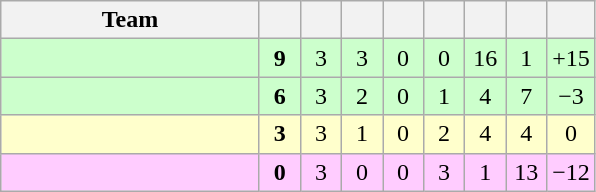<table class="wikitable" style="text-align: center;">
<tr>
<th width=165>Team</th>
<th width=20></th>
<th width=20></th>
<th width=20></th>
<th width=20></th>
<th width=20></th>
<th width=20></th>
<th width=20></th>
<th width=20></th>
</tr>
<tr bgcolor=#ccffcc>
<td style="text-align:left;"></td>
<td><strong>9</strong></td>
<td>3</td>
<td>3</td>
<td>0</td>
<td>0</td>
<td>16</td>
<td>1</td>
<td>+15</td>
</tr>
<tr bgcolor=#ccffcc>
<td style="text-align:left;"></td>
<td><strong>6</strong></td>
<td>3</td>
<td>2</td>
<td>0</td>
<td>1</td>
<td>4</td>
<td>7</td>
<td>−3</td>
</tr>
<tr style="background-color: #ffc;">
<td style="text-align:left;"></td>
<td><strong>3</strong></td>
<td>3</td>
<td>1</td>
<td>0</td>
<td>2</td>
<td>4</td>
<td>4</td>
<td>0</td>
</tr>
<tr style="background:#ffccff;">
<td style="text-align:left;"></td>
<td><strong>0</strong></td>
<td>3</td>
<td>0</td>
<td>0</td>
<td>3</td>
<td>1</td>
<td>13</td>
<td>−12</td>
</tr>
</table>
